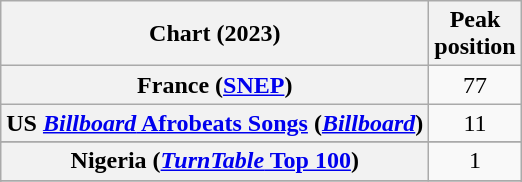<table class="wikitable sortable plainrowheaders" style="text-align:center">
<tr>
<th scope="col">Chart (2023)</th>
<th scope="col">Peak<br>position</th>
</tr>
<tr>
<th scope="row">France (<a href='#'>SNEP</a>)</th>
<td>77</td>
</tr>
<tr>
<th scope="row">US <a href='#'><em>Billboard</em> Afrobeats Songs</a> (<em><a href='#'>Billboard</a></em>) </th>
<td>11</td>
</tr>
<tr>
</tr>
<tr>
<th scope="row">Nigeria (<a href='#'><em>TurnTable</em> Top 100</a>) </th>
<td>1</td>
</tr>
<tr>
</tr>
<tr>
</tr>
</table>
